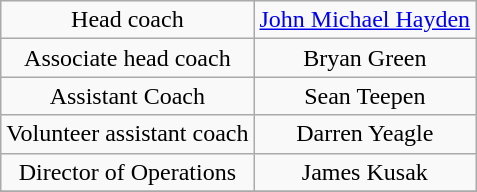<table class="wikitable" style="text-align: center;">
<tr>
<td>Head coach</td>
<td><a href='#'>John Michael Hayden</a></td>
</tr>
<tr>
<td>Associate head coach</td>
<td>Bryan Green</td>
</tr>
<tr>
<td>Assistant Coach</td>
<td>Sean Teepen</td>
</tr>
<tr>
<td>Volunteer assistant coach</td>
<td>Darren Yeagle</td>
</tr>
<tr>
<td>Director of Operations</td>
<td>James Kusak</td>
</tr>
<tr>
</tr>
</table>
